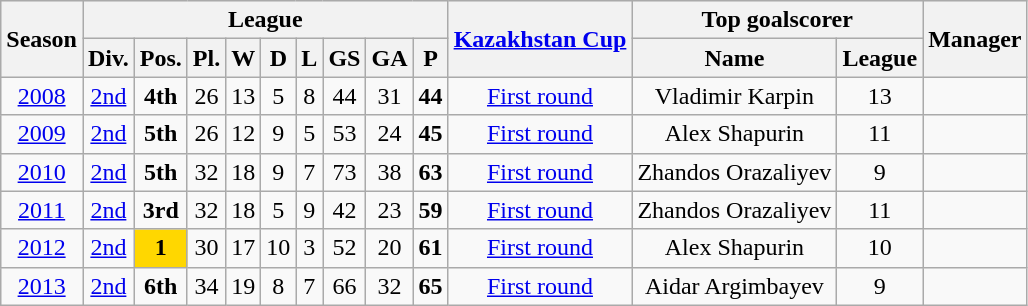<table class="wikitable">
<tr style="background:#efefef;">
<th rowspan="2">Season</th>
<th colspan="9">League</th>
<th rowspan="2"><a href='#'>Kazakhstan Cup</a></th>
<th colspan="2">Top goalscorer</th>
<th rowspan="2">Manager</th>
</tr>
<tr>
<th>Div.</th>
<th>Pos.</th>
<th>Pl.</th>
<th>W</th>
<th>D</th>
<th>L</th>
<th>GS</th>
<th>GA</th>
<th>P</th>
<th>Name</th>
<th>League</th>
</tr>
<tr>
<td align=center><a href='#'>2008</a></td>
<td align=center><a href='#'>2nd</a></td>
<td align=center><strong>4th</strong></td>
<td align=center>26</td>
<td align=center>13</td>
<td align=center>5</td>
<td align=center>8</td>
<td align=center>44</td>
<td align=center>31</td>
<td align=center><strong>44</strong></td>
<td align=center><a href='#'>First round</a></td>
<td align=center> Vladimir Karpin</td>
<td align=center>13</td>
<td align=center></td>
</tr>
<tr>
<td align=center><a href='#'>2009</a></td>
<td align=center><a href='#'>2nd</a></td>
<td align=center><strong>5th</strong></td>
<td align=center>26</td>
<td align=center>12</td>
<td align=center>9</td>
<td align=center>5</td>
<td align=center>53</td>
<td align=center>24</td>
<td align=center><strong>45</strong></td>
<td align=center><a href='#'>First round</a></td>
<td align=center> Alex Shapurin</td>
<td align=center>11</td>
<td align=center></td>
</tr>
<tr>
<td align=center><a href='#'>2010</a></td>
<td align=center><a href='#'>2nd</a></td>
<td align=center><strong>5th</strong></td>
<td align=center>32</td>
<td align=center>18</td>
<td align=center>9</td>
<td align=center>7</td>
<td align=center>73</td>
<td align=center>38</td>
<td align=center><strong>63</strong></td>
<td align=center><a href='#'>First round</a></td>
<td align=center> Zhandos Orazaliyev</td>
<td align=center>9</td>
<td align=center></td>
</tr>
<tr>
<td align=center><a href='#'>2011</a></td>
<td align=center><a href='#'>2nd</a></td>
<td align=center><strong>3rd</strong></td>
<td align=center>32</td>
<td align=center>18</td>
<td align=center>5</td>
<td align=center>9</td>
<td align=center>42</td>
<td align=center>23</td>
<td align=center><strong>59</strong></td>
<td align=center><a href='#'>First round</a></td>
<td align=center> Zhandos Orazaliyev</td>
<td align=center>11</td>
<td align=center></td>
</tr>
<tr>
<td align=center><a href='#'>2012</a></td>
<td align=center><a href='#'>2nd</a></td>
<td style="text-align:center; background:gold;"><strong>1</strong></td>
<td align=center>30</td>
<td align=center>17</td>
<td align=center>10</td>
<td align=center>3</td>
<td align=center>52</td>
<td align=center>20</td>
<td align=center><strong>61</strong></td>
<td align=center><a href='#'>First round</a></td>
<td align=center> Alex Shapurin</td>
<td align=center>10</td>
<td align=center></td>
</tr>
<tr>
<td align=center><a href='#'>2013</a></td>
<td align=center><a href='#'>2nd</a></td>
<td align=center><strong>6th</strong></td>
<td align=center>34</td>
<td align=center>19</td>
<td align=center>8</td>
<td align=center>7</td>
<td align=center>66</td>
<td align=center>32</td>
<td align=center><strong>65</strong></td>
<td align=center><a href='#'>First round</a></td>
<td align=center> Aidar Argimbayev</td>
<td align=center>9</td>
<td align=center></td>
</tr>
</table>
